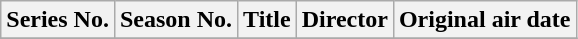<table class="wikitable">
<tr>
<th style=>Series No.</th>
<th style=>Season No.</th>
<th>Title</th>
<th style=>Director</th>
<th style=>Original air date</th>
</tr>
<tr>
</tr>
</table>
